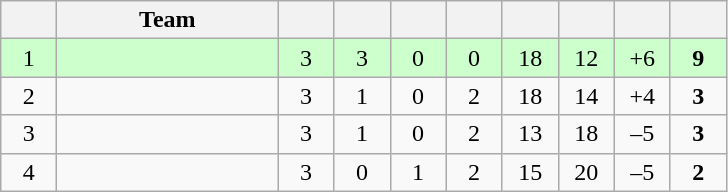<table class="wikitable" style="text-align: center; font-size: 100%;">
<tr>
<th width="30"></th>
<th width="140">Team</th>
<th width="30"></th>
<th width="30"></th>
<th width="30"></th>
<th width="30"></th>
<th width="30"></th>
<th width="30"></th>
<th width="30"></th>
<th width="30"></th>
</tr>
<tr style="background-color: #ccffcc;">
<td>1</td>
<td align=left><strong></strong></td>
<td>3</td>
<td>3</td>
<td>0</td>
<td>0</td>
<td>18</td>
<td>12</td>
<td>+6</td>
<td><strong>9</strong></td>
</tr>
<tr>
<td>2</td>
<td align=left></td>
<td>3</td>
<td>1</td>
<td>0</td>
<td>2</td>
<td>18</td>
<td>14</td>
<td>+4</td>
<td><strong>3</strong></td>
</tr>
<tr>
<td>3</td>
<td align=left></td>
<td>3</td>
<td>1</td>
<td>0</td>
<td>2</td>
<td>13</td>
<td>18</td>
<td>–5</td>
<td><strong>3</strong></td>
</tr>
<tr>
<td>4</td>
<td align=left></td>
<td>3</td>
<td>0</td>
<td>1</td>
<td>2</td>
<td>15</td>
<td>20</td>
<td>–5</td>
<td><strong>2</strong></td>
</tr>
</table>
